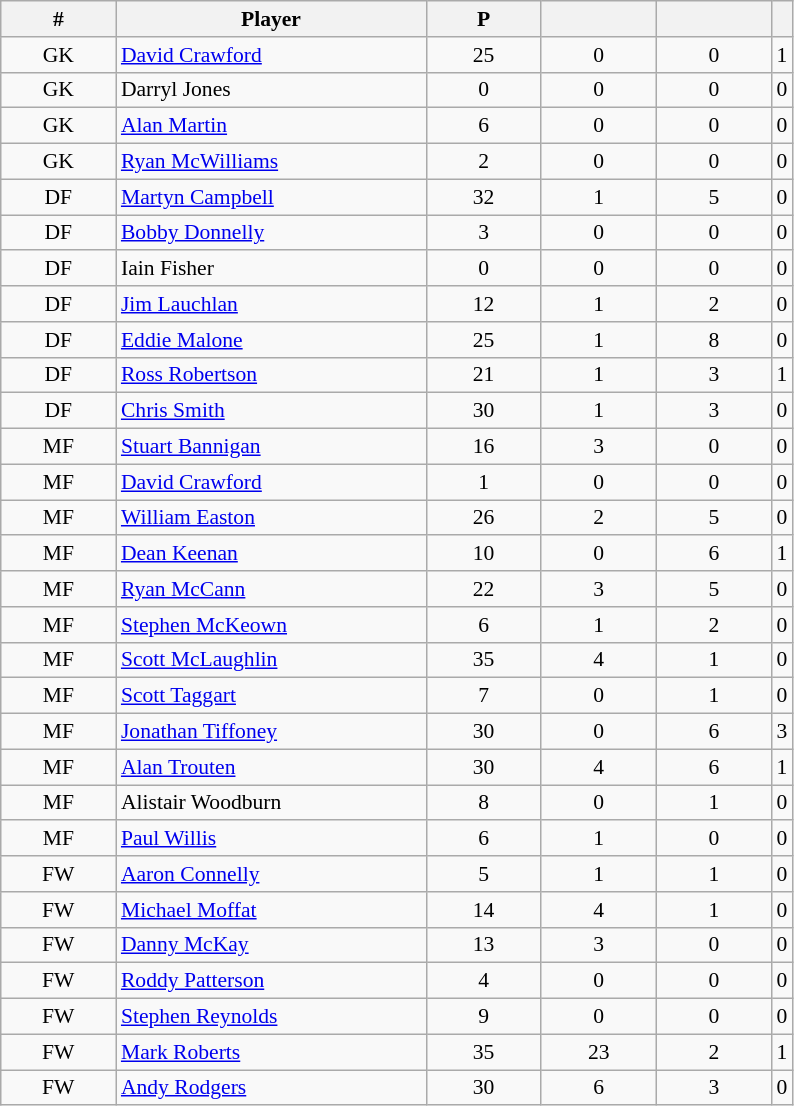<table class="wikitable sortable" style="font-size:90%; text-align:center">
<tr>
<th style="width:70px">#</th>
<th style="width:200px">Player</th>
<th style="width:70px">P</th>
<th style="width:70px"></th>
<th style="width:70px"></th>
<th style="width="70px"></th>
</tr>
<tr --->
<td>GK</td>
<td style="text-align:left"> <a href='#'>David Crawford</a></td>
<td>25</td>
<td>0</td>
<td>0</td>
<td>1</td>
</tr>
<tr --->
<td>GK</td>
<td style="text-align:left"> Darryl Jones</td>
<td>0</td>
<td>0</td>
<td>0</td>
<td>0</td>
</tr>
<tr --->
<td>GK</td>
<td style="text-align:left"> <a href='#'>Alan Martin</a></td>
<td>6</td>
<td>0</td>
<td>0</td>
<td>0</td>
</tr>
<tr --->
<td>GK</td>
<td style="text-align:left"> <a href='#'>Ryan McWilliams</a></td>
<td>2</td>
<td>0</td>
<td>0</td>
<td>0</td>
</tr>
<tr --->
<td>DF</td>
<td style="text-align:left"> <a href='#'>Martyn Campbell</a></td>
<td>32</td>
<td>1</td>
<td>5</td>
<td>0</td>
</tr>
<tr --->
<td>DF</td>
<td style="text-align:left"> <a href='#'>Bobby Donnelly</a></td>
<td>3</td>
<td>0</td>
<td>0</td>
<td>0</td>
</tr>
<tr --->
<td>DF</td>
<td style="text-align:left"> Iain Fisher</td>
<td>0</td>
<td>0</td>
<td>0</td>
<td>0</td>
</tr>
<tr --->
<td>DF</td>
<td style="text-align:left"> <a href='#'>Jim Lauchlan</a></td>
<td>12</td>
<td>1</td>
<td>2</td>
<td>0</td>
</tr>
<tr --->
<td>DF</td>
<td style="text-align:left"> <a href='#'>Eddie Malone</a></td>
<td>25</td>
<td>1</td>
<td>8</td>
<td>0</td>
</tr>
<tr --->
<td>DF</td>
<td style="text-align:left"> <a href='#'>Ross Robertson</a></td>
<td>21</td>
<td>1</td>
<td>3</td>
<td>1</td>
</tr>
<tr --->
<td>DF</td>
<td style="text-align:left"> <a href='#'>Chris Smith</a></td>
<td>30</td>
<td>1</td>
<td>3</td>
<td>0</td>
</tr>
<tr --->
<td>MF</td>
<td style="text-align:left"> <a href='#'>Stuart Bannigan</a></td>
<td>16</td>
<td>3</td>
<td>0</td>
<td>0</td>
</tr>
<tr --->
<td>MF</td>
<td style="text-align:left"> <a href='#'>David Crawford</a></td>
<td>1</td>
<td>0</td>
<td>0</td>
<td>0</td>
</tr>
<tr --->
<td>MF</td>
<td style="text-align:left"> <a href='#'>William Easton</a></td>
<td>26</td>
<td>2</td>
<td>5</td>
<td>0</td>
</tr>
<tr --->
<td>MF</td>
<td style="text-align:left"> <a href='#'>Dean Keenan</a></td>
<td>10</td>
<td>0</td>
<td>6</td>
<td>1</td>
</tr>
<tr --->
<td>MF</td>
<td style="text-align:left"> <a href='#'>Ryan McCann</a></td>
<td>22</td>
<td>3</td>
<td>5</td>
<td>0</td>
</tr>
<tr --->
<td>MF</td>
<td style="text-align:left"> <a href='#'>Stephen McKeown</a></td>
<td>6</td>
<td>1</td>
<td>2</td>
<td>0</td>
</tr>
<tr --->
<td>MF</td>
<td style="text-align:left"> <a href='#'>Scott McLaughlin</a></td>
<td>35</td>
<td>4</td>
<td>1</td>
<td>0</td>
</tr>
<tr --->
<td>MF</td>
<td style="text-align:left"> <a href='#'>Scott Taggart</a></td>
<td>7</td>
<td>0</td>
<td>1</td>
<td>0</td>
</tr>
<tr --->
<td>MF</td>
<td style="text-align:left"> <a href='#'>Jonathan Tiffoney</a></td>
<td>30</td>
<td>0</td>
<td>6</td>
<td>3</td>
</tr>
<tr --->
<td>MF</td>
<td style="text-align:left"> <a href='#'>Alan Trouten</a></td>
<td>30</td>
<td>4</td>
<td>6</td>
<td>1</td>
</tr>
<tr --->
<td>MF</td>
<td style="text-align:left"> Alistair Woodburn</td>
<td>8</td>
<td>0</td>
<td>1</td>
<td>0</td>
</tr>
<tr --->
<td>MF</td>
<td style="text-align:left"> <a href='#'>Paul Willis</a></td>
<td>6</td>
<td>1</td>
<td>0</td>
<td>0</td>
</tr>
<tr --->
<td>FW</td>
<td style="text-align:left"> <a href='#'>Aaron Connelly</a></td>
<td>5</td>
<td>1</td>
<td>1</td>
<td>0</td>
</tr>
<tr --->
<td>FW</td>
<td style="text-align:left"> <a href='#'>Michael Moffat</a></td>
<td>14</td>
<td>4</td>
<td>1</td>
<td>0</td>
</tr>
<tr --->
<td>FW</td>
<td style="text-align:left"> <a href='#'>Danny McKay</a></td>
<td>13</td>
<td>3</td>
<td>0</td>
<td>0</td>
</tr>
<tr --->
<td>FW</td>
<td style="text-align:left"> <a href='#'>Roddy Patterson</a></td>
<td>4</td>
<td>0</td>
<td>0</td>
<td>0</td>
</tr>
<tr --->
<td>FW</td>
<td style="text-align:left"> <a href='#'>Stephen Reynolds</a></td>
<td>9</td>
<td>0</td>
<td>0</td>
<td>0</td>
</tr>
<tr --->
<td>FW</td>
<td style="text-align:left"> <a href='#'>Mark Roberts</a></td>
<td>35</td>
<td>23</td>
<td>2</td>
<td>1</td>
</tr>
<tr --->
<td>FW</td>
<td style="text-align:left"> <a href='#'>Andy Rodgers</a></td>
<td>30</td>
<td>6</td>
<td>3</td>
<td>0</td>
</tr>
</table>
